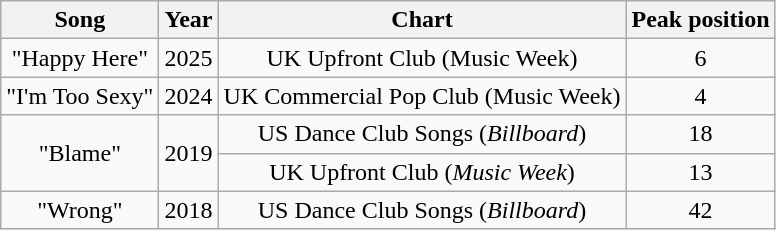<table class="wikitable" style="text-align:center">
<tr>
<th>Song</th>
<th>Year</th>
<th>Chart</th>
<th>Peak position</th>
</tr>
<tr>
<td>"Happy Here"</td>
<td>2025</td>
<td>UK Upfront Club (Music Week)</td>
<td>6</td>
</tr>
<tr>
<td>"I'm Too Sexy"</td>
<td>2024</td>
<td>UK Commercial Pop Club (Music Week)</td>
<td>4</td>
</tr>
<tr>
<td rowspan="2">"Blame"</td>
<td rowspan="2">2019</td>
<td>US Dance Club Songs (<em>Billboard</em>)</td>
<td>18</td>
</tr>
<tr>
<td>UK Upfront Club (<em>Music Week</em>)</td>
<td>13</td>
</tr>
<tr>
<td>"Wrong"</td>
<td>2018</td>
<td>US Dance Club Songs (<em>Billboard</em>)</td>
<td>42</td>
</tr>
</table>
